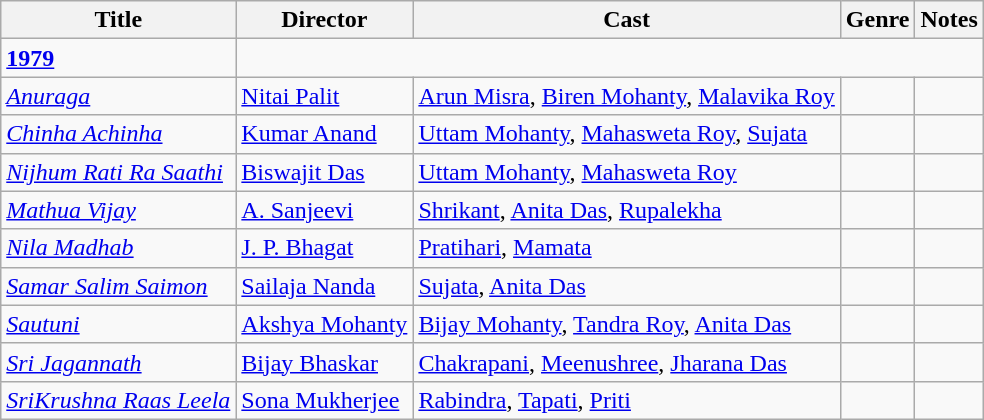<table class="wikitable sortable">
<tr>
<th>Title</th>
<th>Director</th>
<th>Cast</th>
<th>Genre</th>
<th>Notes</th>
</tr>
<tr>
<td><strong><a href='#'>1979</a></strong></td>
</tr>
<tr>
<td><em><a href='#'>Anuraga</a></em></td>
<td><a href='#'>Nitai Palit</a></td>
<td><a href='#'>Arun Misra</a>, <a href='#'>Biren Mohanty</a>, <a href='#'>Malavika Roy</a></td>
<td></td>
<td></td>
</tr>
<tr>
<td><em><a href='#'>Chinha Achinha</a></em></td>
<td><a href='#'>Kumar Anand</a></td>
<td><a href='#'>Uttam Mohanty</a>, <a href='#'>Mahasweta Roy</a>, <a href='#'>Sujata</a></td>
<td></td>
<td></td>
</tr>
<tr>
<td><em><a href='#'>Nijhum Rati Ra Saathi</a></em></td>
<td><a href='#'>Biswajit Das</a></td>
<td><a href='#'>Uttam Mohanty</a>, <a href='#'>Mahasweta Roy</a></td>
<td></td>
<td></td>
</tr>
<tr>
<td><em><a href='#'>Mathua Vijay</a></em></td>
<td><a href='#'>A. Sanjeevi</a></td>
<td><a href='#'>Shrikant</a>, <a href='#'>Anita Das</a>, <a href='#'>Rupalekha</a></td>
<td></td>
<td></td>
</tr>
<tr>
<td><em><a href='#'>Nila Madhab</a></em></td>
<td><a href='#'>J. P. Bhagat</a></td>
<td><a href='#'>Pratihari</a>, <a href='#'>Mamata</a></td>
<td></td>
<td></td>
</tr>
<tr>
<td><em><a href='#'>Samar Salim Saimon</a></em></td>
<td><a href='#'>Sailaja Nanda</a></td>
<td><a href='#'>Sujata</a>, <a href='#'>Anita Das</a></td>
<td></td>
<td></td>
</tr>
<tr>
<td><em><a href='#'>Sautuni</a></em></td>
<td><a href='#'>Akshya Mohanty</a></td>
<td><a href='#'>Bijay Mohanty</a>, <a href='#'>Tandra Roy</a>, <a href='#'>Anita Das</a></td>
<td></td>
<td></td>
</tr>
<tr>
<td><em><a href='#'>Sri Jagannath</a></em></td>
<td><a href='#'>Bijay Bhaskar</a></td>
<td><a href='#'>Chakrapani</a>, <a href='#'>Meenushree</a>, <a href='#'>Jharana Das</a></td>
<td></td>
<td></td>
</tr>
<tr>
<td><em><a href='#'>SriKrushna Raas Leela</a></em></td>
<td><a href='#'>Sona Mukherjee</a></td>
<td><a href='#'>Rabindra</a>, <a href='#'>Tapati</a>, <a href='#'>Priti</a></td>
<td></td>
<td></td>
</tr>
</table>
